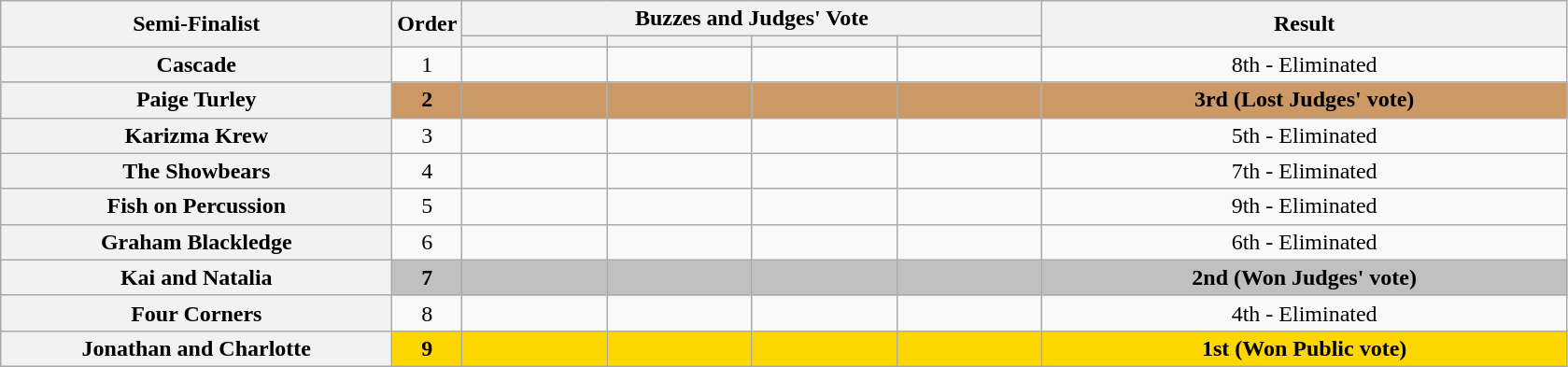<table class="wikitable plainrowheaders sortable" style="text-align:center;">
<tr>
<th rowspan=2 class="unsortable" style="width:17em;">Semi-Finalist</th>
<th rowspan=2 style="width:1em;">Order</th>
<th colspan=4 class="unsortable" style="width:24em;">Buzzes and Judges' Vote</th>
<th rowspan=2 style="width:23em;">Result </th>
</tr>
<tr>
<th scope="col" class="unsortable" style="width:6em;"></th>
<th scope="col" class="unsortable" style="width:6em;"></th>
<th scope="col" class="unsortable" style="width:6em;"></th>
<th scope="col" class="unsortable" style="width:6em;"></th>
</tr>
<tr>
<th scope="row">Cascade</th>
<td>1</td>
<td style="text-align:center;"></td>
<td style="text-align:center;"></td>
<td style="text-align:center;"></td>
<td style="text-align:center;"></td>
<td>8th - Eliminated</td>
</tr>
<tr bgcolor=#c96>
<th scope="row"><strong>Paige Turley</strong></th>
<td><strong>2</strong></td>
<td style="text-align:center;"></td>
<td style="text-align:center;"></td>
<td style="text-align:center;"></td>
<td style="text-align:center;"></td>
<td><strong>3rd (Lost Judges' vote)</strong></td>
</tr>
<tr>
<th scope="row">Karizma Krew</th>
<td>3</td>
<td style="text-align:center;"></td>
<td style="text-align:center;"></td>
<td style="text-align:center;"></td>
<td style="text-align:center;"></td>
<td>5th - Eliminated</td>
</tr>
<tr>
<th scope="row">The Showbears</th>
<td>4</td>
<td style="text-align:center;"></td>
<td style="text-align:center;"></td>
<td style="text-align:center;"></td>
<td style="text-align:center;"></td>
<td>7th - Eliminated</td>
</tr>
<tr>
<th scope="row">Fish on Percussion</th>
<td>5</td>
<td style="text-align:center;"></td>
<td style="text-align:center;"></td>
<td style="text-align:center;"></td>
<td style="text-align:center;"></td>
<td>9th - Eliminated</td>
</tr>
<tr>
<th scope="row">Graham Blackledge</th>
<td>6</td>
<td style="text-align:center;"></td>
<td style="text-align:center;"></td>
<td style="text-align:center;"></td>
<td style="text-align:center;"></td>
<td>6th - Eliminated</td>
</tr>
<tr bgcolor=silver>
<th scope="row"><strong>Kai and Natalia</strong></th>
<td><strong>7</strong></td>
<td style="text-align:center;"></td>
<td style="text-align:center;"></td>
<td style="text-align:center;"></td>
<td style="text-align:center;"></td>
<td><strong>2nd (Won Judges' vote)</strong></td>
</tr>
<tr>
<th scope="row">Four Corners</th>
<td>8</td>
<td style="text-align:center;"></td>
<td style="text-align:center;"></td>
<td style="text-align:center;"></td>
<td style="text-align:center;"></td>
<td>4th - Eliminated</td>
</tr>
<tr bgcolor=gold>
<th scope="row"><strong>Jonathan and Charlotte</strong></th>
<td><strong>9</strong></td>
<td style="text-align:center;"></td>
<td style="text-align:center;"></td>
<td style="text-align:center;"></td>
<td style="text-align:center;"></td>
<td><strong>1st (Won Public vote)</strong></td>
</tr>
</table>
